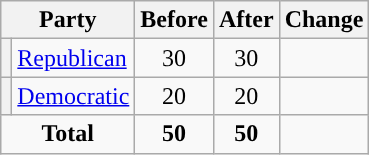<table class="wikitable" style="text-align:center;">
<tr>
<th colspan="2">Party</th>
<th>Before</th>
<th>After</th>
<th>Change</th>
</tr>
<tr>
<th style="background-color:"></th>
<td style="text-align:left;"><a href='#'>Republican</a></td>
<td>30</td>
<td>30</td>
<td></td>
</tr>
<tr>
<th style="background-color:"></th>
<td style="text-align:left;"><a href='#'>Democratic</a></td>
<td>20</td>
<td>20</td>
<td></td>
</tr>
<tr>
<td colspan="2"><strong>Total</strong></td>
<td><strong>50</strong></td>
<td><strong>50</strong></td>
<td></td>
</tr>
</table>
